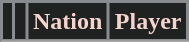<table class="wikitable sortable">
<tr>
<th style="background:#202121; color:#F7D5CF; border:2px solid #898C8F;" scope="col"></th>
<th style="background:#202121; color:#F7D5CF; border:2px solid #898C8F;" scope="col"></th>
<th style="background:#202121; color:#F7D5CF; border:2px solid #898C8F;" scope="col">Nation</th>
<th style="background:#202121; color:#F7D5CF; border:2px solid #898C8F;" scope="col">Player</th>
</tr>
<tr>
</tr>
</table>
